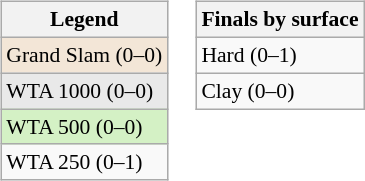<table>
<tr valign=top>
<td><br><table class="wikitable" style="font-size:90%;">
<tr>
<th>Legend</th>
</tr>
<tr>
<td style="background:#f3e6d7;">Grand Slam (0–0)</td>
</tr>
<tr>
<td style="background:#e9e9e9;">WTA 1000 (0–0)</td>
</tr>
<tr>
<td style="background:#d4f1c5;">WTA 500 (0–0)</td>
</tr>
<tr>
<td>WTA 250 (0–1)</td>
</tr>
</table>
</td>
<td><br><table class="wikitable" style="font-size:90%;">
<tr>
<th>Finals by surface</th>
</tr>
<tr>
<td>Hard (0–1)</td>
</tr>
<tr>
<td>Clay (0–0)</td>
</tr>
</table>
</td>
</tr>
</table>
